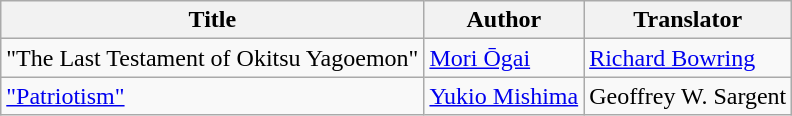<table class="wikitable">
<tr>
<th><strong>Title</strong></th>
<th>Author</th>
<th>Translator</th>
</tr>
<tr>
<td>"The Last Testament of Okitsu Yagoemon"</td>
<td><a href='#'>Mori Ōgai</a></td>
<td><a href='#'>Richard Bowring</a></td>
</tr>
<tr>
<td><a href='#'>"Patriotism"</a></td>
<td><a href='#'>Yukio Mishima</a></td>
<td>Geoffrey W. Sargent</td>
</tr>
</table>
